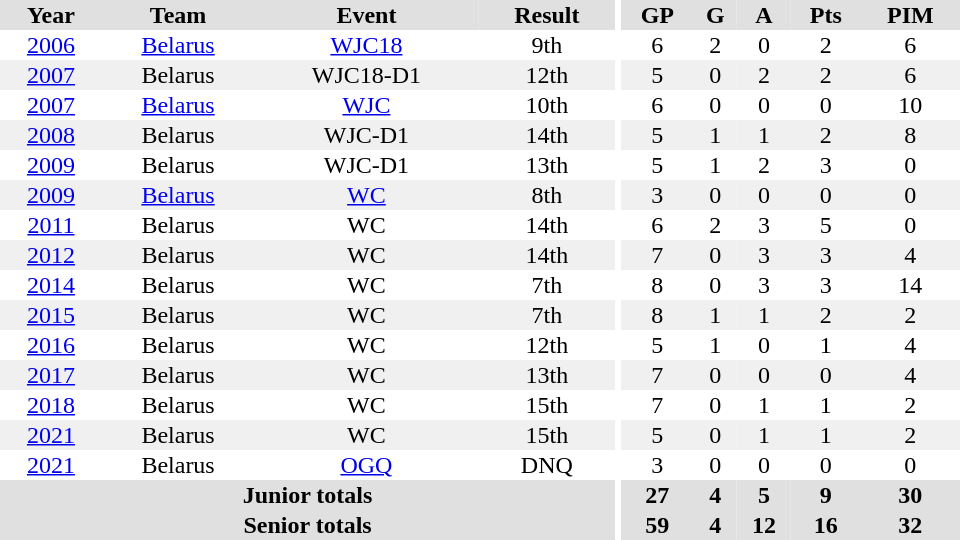<table border="0" cellpadding="1" cellspacing="0" ID="Table3" style="text-align:center; width:40em">
<tr ALIGN="center" bgcolor="#e0e0e0">
<th>Year</th>
<th>Team</th>
<th>Event</th>
<th>Result</th>
<th rowspan="99" bgcolor="#ffffff"></th>
<th>GP</th>
<th>G</th>
<th>A</th>
<th>Pts</th>
<th>PIM</th>
</tr>
<tr ALIGN="center">
<td><a href='#'>2006</a></td>
<td><a href='#'>Belarus</a></td>
<td><a href='#'>WJC18</a></td>
<td>9th</td>
<td>6</td>
<td>2</td>
<td>0</td>
<td>2</td>
<td>6</td>
</tr>
<tr ALIGN="center" bgcolor="#f0f0f0">
<td><a href='#'>2007</a></td>
<td>Belarus</td>
<td>WJC18-D1</td>
<td>12th</td>
<td>5</td>
<td>0</td>
<td>2</td>
<td>2</td>
<td>6</td>
</tr>
<tr ALIGN="center">
<td><a href='#'>2007</a></td>
<td><a href='#'>Belarus</a></td>
<td><a href='#'>WJC</a></td>
<td>10th</td>
<td>6</td>
<td>0</td>
<td>0</td>
<td>0</td>
<td>10</td>
</tr>
<tr ALIGN="center" bgcolor="#f0f0f0">
<td><a href='#'>2008</a></td>
<td>Belarus</td>
<td>WJC-D1</td>
<td>14th</td>
<td>5</td>
<td>1</td>
<td>1</td>
<td>2</td>
<td>8</td>
</tr>
<tr ALIGN="center">
<td><a href='#'>2009</a></td>
<td>Belarus</td>
<td>WJC-D1</td>
<td>13th</td>
<td>5</td>
<td>1</td>
<td>2</td>
<td>3</td>
<td>0</td>
</tr>
<tr ALIGN="center" bgcolor="#f0f0f0">
<td><a href='#'>2009</a></td>
<td><a href='#'>Belarus</a></td>
<td><a href='#'>WC</a></td>
<td>8th</td>
<td>3</td>
<td>0</td>
<td>0</td>
<td>0</td>
<td>0</td>
</tr>
<tr ALIGN="center">
<td><a href='#'>2011</a></td>
<td>Belarus</td>
<td>WC</td>
<td>14th</td>
<td>6</td>
<td>2</td>
<td>3</td>
<td>5</td>
<td>0</td>
</tr>
<tr ALIGN="center" bgcolor="#f0f0f0">
<td><a href='#'>2012</a></td>
<td>Belarus</td>
<td>WC</td>
<td>14th</td>
<td>7</td>
<td>0</td>
<td>3</td>
<td>3</td>
<td>4</td>
</tr>
<tr ALIGN="center">
<td><a href='#'>2014</a></td>
<td>Belarus</td>
<td>WC</td>
<td>7th</td>
<td>8</td>
<td>0</td>
<td>3</td>
<td>3</td>
<td>14</td>
</tr>
<tr ALIGN="center" bgcolor="#f0f0f0">
<td><a href='#'>2015</a></td>
<td>Belarus</td>
<td>WC</td>
<td>7th</td>
<td>8</td>
<td>1</td>
<td>1</td>
<td>2</td>
<td>2</td>
</tr>
<tr ALIGN="center">
<td><a href='#'>2016</a></td>
<td>Belarus</td>
<td>WC</td>
<td>12th</td>
<td>5</td>
<td>1</td>
<td>0</td>
<td>1</td>
<td>4</td>
</tr>
<tr ALIGN="center" bgcolor="#f0f0f0">
<td><a href='#'>2017</a></td>
<td>Belarus</td>
<td>WC</td>
<td>13th</td>
<td>7</td>
<td>0</td>
<td>0</td>
<td>0</td>
<td>4</td>
</tr>
<tr ALIGN="center">
<td><a href='#'>2018</a></td>
<td>Belarus</td>
<td>WC</td>
<td>15th</td>
<td>7</td>
<td>0</td>
<td>1</td>
<td>1</td>
<td>2</td>
</tr>
<tr ALIGN="center" bgcolor="#f0f0f0">
<td><a href='#'>2021</a></td>
<td>Belarus</td>
<td>WC</td>
<td>15th</td>
<td>5</td>
<td>0</td>
<td>1</td>
<td>1</td>
<td>2</td>
</tr>
<tr>
<td><a href='#'>2021</a></td>
<td>Belarus</td>
<td><a href='#'>OGQ</a></td>
<td>DNQ</td>
<td>3</td>
<td>0</td>
<td>0</td>
<td>0</td>
<td>0</td>
</tr>
<tr ALIGN="center" bgcolor="#e0e0e0">
<th colspan="4">Junior totals</th>
<th ALIGN="center">27</th>
<th ALIGN="center">4</th>
<th ALIGN="center">5</th>
<th ALIGN="center">9</th>
<th ALIGN="center">30</th>
</tr>
<tr ALIGN="center" bgcolor="#e0e0e0">
<th colspan="4">Senior totals</th>
<th ALIGN="center">59</th>
<th ALIGN="center">4</th>
<th ALIGN="center">12</th>
<th ALIGN="center">16</th>
<th ALIGN="center">32</th>
</tr>
</table>
